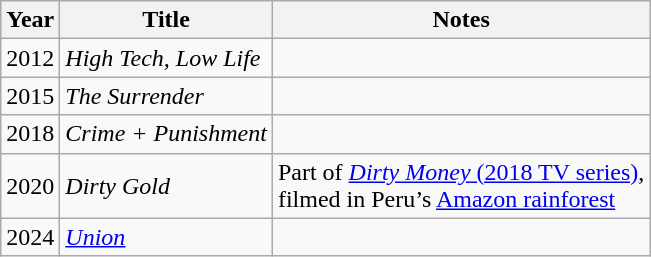<table class="wikitable">
<tr>
<th>Year</th>
<th>Title</th>
<th>Notes</th>
</tr>
<tr>
<td>2012</td>
<td><em>High Tech, Low Life</em></td>
<td></td>
</tr>
<tr>
<td>2015</td>
<td><em>The Surrender</em></td>
<td></td>
</tr>
<tr>
<td>2018</td>
<td><em>Crime + Punishment</em></td>
<td></td>
</tr>
<tr>
<td>2020</td>
<td><em>Dirty Gold</em></td>
<td>Part of <a href='#'><em>Dirty Money</em> (2018 TV series)</a>,<br>filmed in Peru’s <a href='#'>Amazon rainforest</a></td>
</tr>
<tr>
<td>2024</td>
<td><em><a href='#'>Union</a></em></td>
<td></td>
</tr>
</table>
